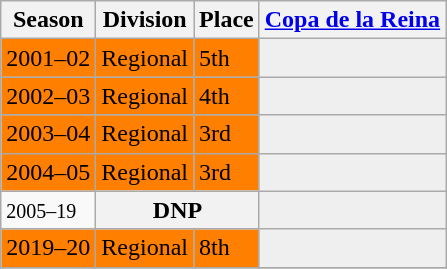<table class="wikitable">
<tr style="background:#f0f6fa;">
<th>Season</th>
<th>Division</th>
<th>Place</th>
<th><a href='#'>Copa de la Reina</a></th>
</tr>
<tr>
<td style="background:#FF7F00;">2001–02</td>
<td style="background:#FF7F00;">Regional</td>
<td style="background:#FF7F00;">5th</td>
<th style="background:#efefef;"></th>
</tr>
<tr>
<td style="background:#FF7F00;">2002–03</td>
<td style="background:#FF7F00;">Regional</td>
<td style="background:#FF7F00;">4th</td>
<th style="background:#efefef;"></th>
</tr>
<tr>
<td style="background:#FF7F00;">2003–04</td>
<td style="background:#FF7F00;">Regional</td>
<td style="background:#FF7F00;">3rd</td>
<th style="background:#efefef;"></th>
</tr>
<tr>
<td style="background:#FF7F00;">2004–05</td>
<td style="background:#FF7F00;">Regional</td>
<td style="background:#FF7F00;">3rd</td>
<th style="background:#efefef;"></th>
</tr>
<tr>
<td><small>2005–19</small></td>
<th colspan="2">DNP</th>
<th style="background:#efefef;"></th>
</tr>
<tr>
<td style="background:#FF7F00;">2019–20</td>
<td style="background:#FF7F00;">Regional</td>
<td style="background:#FF7F00;">8th</td>
<th style="background:#efefef;"></th>
</tr>
<tr>
</tr>
</table>
